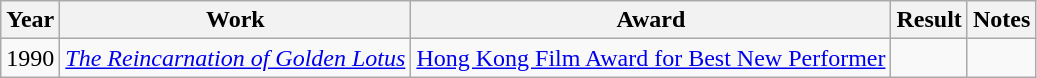<table class="wikitable">
<tr>
<th>Year</th>
<th>Work</th>
<th>Award</th>
<th>Result</th>
<th>Notes</th>
</tr>
<tr>
<td>1990</td>
<td><em><a href='#'>The Reincarnation of Golden Lotus</a></em></td>
<td><a href='#'>Hong Kong Film Award for Best New Performer</a></td>
<td></td>
<td></td>
</tr>
</table>
